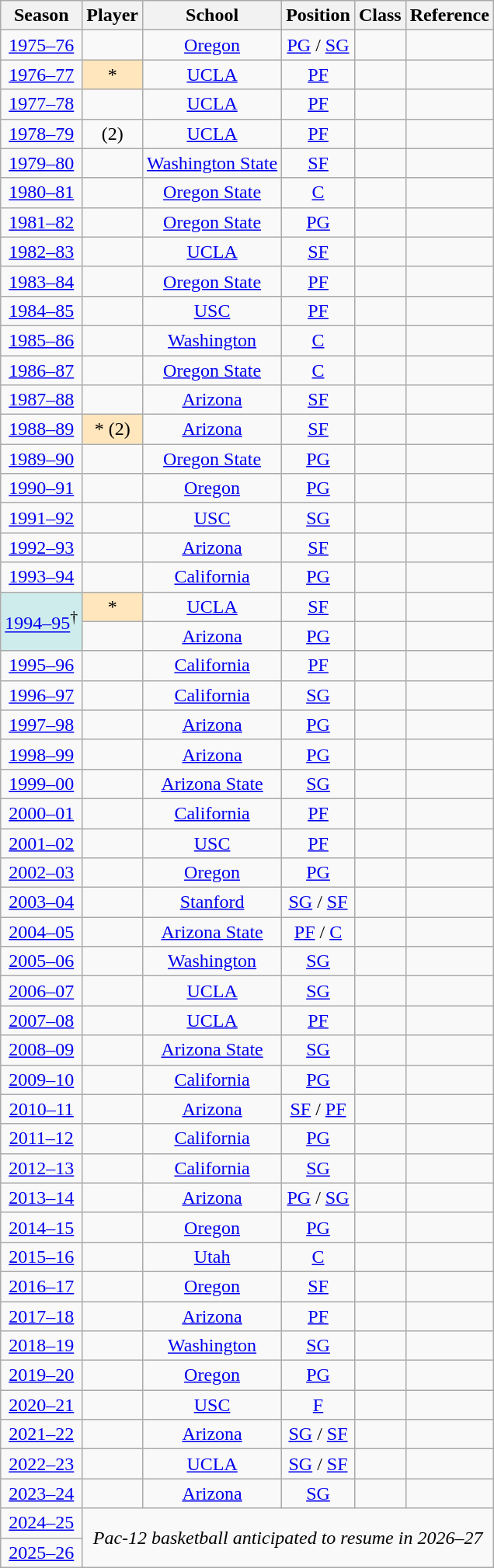<table class="wikitable sortable">
<tr>
<th>Season</th>
<th>Player</th>
<th>School</th>
<th>Position</th>
<th>Class</th>
<th class="unsortable">Reference</th>
</tr>
<tr align=center>
<td><a href='#'>1975–76</a></td>
<td></td>
<td><a href='#'>Oregon</a></td>
<td><a href='#'>PG</a> / <a href='#'>SG</a></td>
<td></td>
<td></td>
</tr>
<tr align=center>
<td><a href='#'>1976–77</a></td>
<td style="background-color:#FFE6BD">*</td>
<td><a href='#'>UCLA</a></td>
<td><a href='#'>PF</a></td>
<td></td>
<td></td>
</tr>
<tr align=center>
<td><a href='#'>1977–78</a></td>
<td></td>
<td><a href='#'>UCLA</a></td>
<td><a href='#'>PF</a></td>
<td></td>
<td></td>
</tr>
<tr align=center>
<td><a href='#'>1978–79</a></td>
<td> (2)</td>
<td><a href='#'>UCLA</a></td>
<td><a href='#'>PF</a></td>
<td></td>
<td></td>
</tr>
<tr align=center>
<td><a href='#'>1979–80</a></td>
<td></td>
<td><a href='#'>Washington State</a></td>
<td><a href='#'>SF</a></td>
<td></td>
<td></td>
</tr>
<tr align=center>
<td><a href='#'>1980–81</a></td>
<td></td>
<td><a href='#'>Oregon State</a></td>
<td><a href='#'>C</a></td>
<td></td>
<td></td>
</tr>
<tr align=center>
<td><a href='#'>1981–82</a></td>
<td></td>
<td><a href='#'>Oregon State</a></td>
<td><a href='#'>PG</a></td>
<td></td>
<td></td>
</tr>
<tr align=center>
<td><a href='#'>1982–83</a></td>
<td></td>
<td><a href='#'>UCLA</a></td>
<td><a href='#'>SF</a></td>
<td></td>
<td></td>
</tr>
<tr align=center>
<td><a href='#'>1983–84</a></td>
<td></td>
<td><a href='#'>Oregon State</a></td>
<td><a href='#'>PF</a></td>
<td></td>
<td></td>
</tr>
<tr align=center>
<td><a href='#'>1984–85</a></td>
<td></td>
<td><a href='#'>USC</a></td>
<td><a href='#'>PF</a></td>
<td></td>
<td></td>
</tr>
<tr align=center>
<td><a href='#'>1985–86</a></td>
<td></td>
<td><a href='#'>Washington</a></td>
<td><a href='#'>C</a></td>
<td></td>
<td></td>
</tr>
<tr align=center>
<td><a href='#'>1986–87</a></td>
<td></td>
<td><a href='#'>Oregon State</a></td>
<td><a href='#'>C</a></td>
<td></td>
<td></td>
</tr>
<tr align=center>
<td><a href='#'>1987–88</a></td>
<td></td>
<td><a href='#'>Arizona</a></td>
<td><a href='#'>SF</a></td>
<td></td>
<td></td>
</tr>
<tr align=center>
<td><a href='#'>1988–89</a></td>
<td style="background-color:#FFE6BD">* (2)</td>
<td><a href='#'>Arizona</a></td>
<td><a href='#'>SF</a></td>
<td></td>
<td></td>
</tr>
<tr align=center>
<td><a href='#'>1989–90</a></td>
<td></td>
<td><a href='#'>Oregon State</a></td>
<td><a href='#'>PG</a></td>
<td></td>
<td></td>
</tr>
<tr align=center>
<td><a href='#'>1990–91</a></td>
<td></td>
<td><a href='#'>Oregon</a></td>
<td><a href='#'>PG</a></td>
<td></td>
<td></td>
</tr>
<tr align=center>
<td><a href='#'>1991–92</a></td>
<td></td>
<td><a href='#'>USC</a></td>
<td><a href='#'>SG</a></td>
<td></td>
<td></td>
</tr>
<tr align=center>
<td><a href='#'>1992–93</a></td>
<td></td>
<td><a href='#'>Arizona</a></td>
<td><a href='#'>SF</a></td>
<td></td>
<td></td>
</tr>
<tr align=center>
<td><a href='#'>1993–94</a></td>
<td></td>
<td><a href='#'>California</a></td>
<td><a href='#'>PG</a></td>
<td></td>
<td></td>
</tr>
<tr align=center>
<td style="background-color:#CFECEC;" rowspan=2><a href='#'>1994–95</a><sup>†</sup></td>
<td style="background-color:#FFE6BD">*</td>
<td><a href='#'>UCLA</a></td>
<td><a href='#'>SF</a></td>
<td></td>
<td></td>
</tr>
<tr align=center>
<td></td>
<td><a href='#'>Arizona</a></td>
<td><a href='#'>PG</a></td>
<td></td>
<td></td>
</tr>
<tr align=center>
<td><a href='#'>1995–96</a></td>
<td></td>
<td><a href='#'>California</a></td>
<td><a href='#'>PF</a></td>
<td></td>
<td></td>
</tr>
<tr align=center>
<td><a href='#'>1996–97</a></td>
<td></td>
<td><a href='#'>California</a></td>
<td><a href='#'>SG</a></td>
<td></td>
<td></td>
</tr>
<tr align=center>
<td><a href='#'>1997–98</a></td>
<td></td>
<td><a href='#'>Arizona</a></td>
<td><a href='#'>PG</a></td>
<td></td>
<td></td>
</tr>
<tr align=center>
<td><a href='#'>1998–99</a></td>
<td></td>
<td><a href='#'>Arizona</a></td>
<td><a href='#'>PG</a></td>
<td></td>
<td></td>
</tr>
<tr align=center>
<td><a href='#'>1999–00</a></td>
<td></td>
<td><a href='#'>Arizona State</a></td>
<td><a href='#'>SG</a></td>
<td></td>
<td></td>
</tr>
<tr align=center>
<td><a href='#'>2000–01</a></td>
<td></td>
<td><a href='#'>California</a></td>
<td><a href='#'>PF</a></td>
<td></td>
<td></td>
</tr>
<tr align=center>
<td><a href='#'>2001–02</a></td>
<td></td>
<td><a href='#'>USC</a></td>
<td><a href='#'>PF</a></td>
<td></td>
<td></td>
</tr>
<tr align=center>
<td><a href='#'>2002–03</a></td>
<td></td>
<td><a href='#'>Oregon</a></td>
<td><a href='#'>PG</a></td>
<td></td>
<td></td>
</tr>
<tr align=center>
<td><a href='#'>2003–04</a></td>
<td></td>
<td><a href='#'>Stanford</a></td>
<td><a href='#'>SG</a> / <a href='#'>SF</a></td>
<td></td>
<td></td>
</tr>
<tr align=center>
<td><a href='#'>2004–05</a></td>
<td></td>
<td><a href='#'>Arizona State</a></td>
<td><a href='#'>PF</a> / <a href='#'>C</a></td>
<td></td>
<td></td>
</tr>
<tr align=center>
<td><a href='#'>2005–06</a></td>
<td></td>
<td><a href='#'>Washington</a></td>
<td><a href='#'>SG</a></td>
<td></td>
<td></td>
</tr>
<tr align=center>
<td><a href='#'>2006–07</a></td>
<td></td>
<td><a href='#'>UCLA</a></td>
<td><a href='#'>SG</a></td>
<td></td>
<td></td>
</tr>
<tr align=center>
<td><a href='#'>2007–08</a></td>
<td></td>
<td><a href='#'>UCLA</a></td>
<td><a href='#'>PF</a></td>
<td></td>
<td></td>
</tr>
<tr align=center>
<td><a href='#'>2008–09</a></td>
<td></td>
<td><a href='#'>Arizona State</a></td>
<td><a href='#'>SG</a></td>
<td></td>
<td></td>
</tr>
<tr align=center>
<td><a href='#'>2009–10</a></td>
<td></td>
<td><a href='#'>California</a></td>
<td><a href='#'>PG</a></td>
<td></td>
<td></td>
</tr>
<tr align=center>
<td><a href='#'>2010–11</a></td>
<td></td>
<td><a href='#'>Arizona</a></td>
<td><a href='#'>SF</a> / <a href='#'>PF</a></td>
<td></td>
<td></td>
</tr>
<tr align=center>
<td><a href='#'>2011–12</a></td>
<td></td>
<td><a href='#'>California</a></td>
<td><a href='#'>PG</a></td>
<td></td>
<td></td>
</tr>
<tr align=center>
<td><a href='#'>2012–13</a></td>
<td></td>
<td><a href='#'>California</a></td>
<td><a href='#'>SG</a></td>
<td></td>
<td></td>
</tr>
<tr align=center>
<td><a href='#'>2013–14</a></td>
<td></td>
<td><a href='#'>Arizona</a></td>
<td><a href='#'>PG</a> / <a href='#'>SG</a></td>
<td></td>
<td></td>
</tr>
<tr align=center>
<td><a href='#'>2014–15</a></td>
<td></td>
<td><a href='#'>Oregon</a></td>
<td><a href='#'>PG</a></td>
<td></td>
<td></td>
</tr>
<tr align=center>
<td><a href='#'>2015–16</a></td>
<td></td>
<td><a href='#'>Utah</a></td>
<td><a href='#'>C</a></td>
<td></td>
<td></td>
</tr>
<tr align=center>
<td><a href='#'>2016–17</a></td>
<td></td>
<td><a href='#'>Oregon</a></td>
<td><a href='#'>SF</a></td>
<td></td>
<td></td>
</tr>
<tr align=center>
<td><a href='#'>2017–18</a></td>
<td></td>
<td><a href='#'>Arizona</a></td>
<td><a href='#'>PF</a></td>
<td></td>
<td></td>
</tr>
<tr align=center>
<td><a href='#'>2018–19</a></td>
<td></td>
<td><a href='#'>Washington</a></td>
<td><a href='#'>SG</a></td>
<td></td>
<td></td>
</tr>
<tr align=center>
<td><a href='#'>2019–20</a></td>
<td></td>
<td><a href='#'>Oregon</a></td>
<td><a href='#'>PG</a></td>
<td></td>
<td></td>
</tr>
<tr align=center>
<td><a href='#'>2020–21</a></td>
<td></td>
<td><a href='#'>USC</a></td>
<td><a href='#'>F</a></td>
<td></td>
<td></td>
</tr>
<tr align=center>
<td><a href='#'>2021–22</a></td>
<td></td>
<td><a href='#'>Arizona</a></td>
<td><a href='#'>SG</a> / <a href='#'>SF</a></td>
<td></td>
<td></td>
</tr>
<tr align=center>
<td><a href='#'>2022–23</a></td>
<td></td>
<td><a href='#'>UCLA</a></td>
<td><a href='#'>SG</a> / <a href='#'>SF</a></td>
<td></td>
<td></td>
</tr>
<tr align=center>
<td><a href='#'>2023–24</a></td>
<td></td>
<td><a href='#'>Arizona</a></td>
<td><a href='#'>SG</a></td>
<td></td>
<td></td>
</tr>
<tr align=center>
<td><a href='#'>2024–25</a></td>
<td colspan=5 rowspan=2><em>Pac-12 basketball anticipated to resume in 2026–27</em></td>
</tr>
<tr align=center>
<td><a href='#'>2025–26</a></td>
</tr>
</table>
